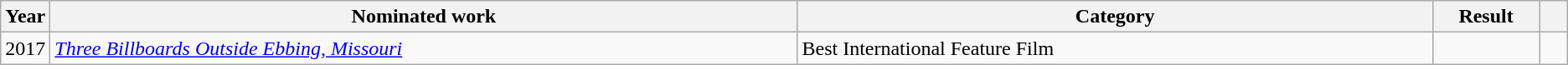<table class="wikitable">
<tr>
<th scope="col" style="width:1em;">Year</th>
<th scope="col" style="width:39em;">Nominated work</th>
<th scope="col" style="width:33em;">Category</th>
<th scope="col" style="width:5em;">Result</th>
<th scope="col" style="width:1em;"></th>
</tr>
<tr>
<td>2017</td>
<td><em><a href='#'>Three Billboards Outside Ebbing, Missouri</a></em></td>
<td>Best International Feature Film</td>
<td></td>
<td style="text-align:center;"></td>
</tr>
</table>
